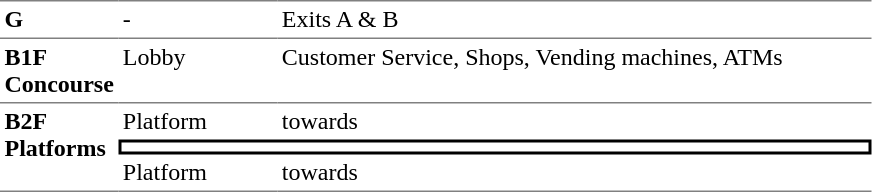<table border=0 cellspacing=0 cellpadding=3>
<tr>
<td style="border-top:solid 1px gray;" width=50 valign=top><strong>G</strong></td>
<td style="border-top:solid 1px gray;" width=100 valign=top>-</td>
<td style="border-top:solid 1px gray;" width=390 valign=top>Exits A & B</td>
</tr>
<tr>
<td style="border-bottom:solid 1px gray; border-top:solid 1px gray;" valign=top width=50><strong>B1F<br>Concourse</strong></td>
<td style="border-bottom:solid 1px gray; border-top:solid 1px gray;" valign=top width=100>Lobby</td>
<td style="border-bottom:solid 1px gray; border-top:solid 1px gray;" valign=top width=390>Customer Service, Shops, Vending machines, ATMs</td>
</tr>
<tr>
<td style="border-bottom:solid 1px gray;" rowspan=3 valign=top><strong>B2F<br>Platforms</strong></td>
<td>Platform</td>
<td>  towards  </td>
</tr>
<tr>
<td style="border-right:solid 2px black;border-left:solid 2px black;border-top:solid 2px black;border-bottom:solid 2px black;text-align:center;" colspan=2></td>
</tr>
<tr>
<td style="border-bottom:solid 1px gray;">Platform</td>
<td style="border-bottom:solid 1px gray;">  towards   </td>
</tr>
</table>
